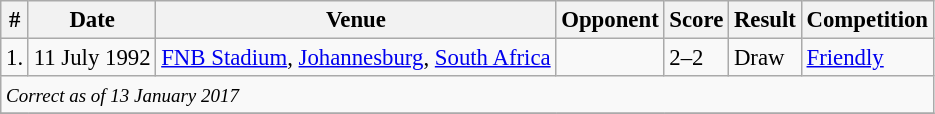<table class="wikitable" style="font-size:95%;">
<tr>
<th>#</th>
<th>Date</th>
<th>Venue</th>
<th>Opponent</th>
<th>Score</th>
<th>Result</th>
<th>Competition</th>
</tr>
<tr>
<td>1.</td>
<td>11 July 1992</td>
<td><a href='#'>FNB Stadium</a>, <a href='#'>Johannesburg</a>, <a href='#'>South Africa</a></td>
<td></td>
<td>2–2</td>
<td>Draw</td>
<td><a href='#'>Friendly</a></td>
</tr>
<tr>
<td colspan="12"><small><em>Correct as of 13 January 2017</em></small></td>
</tr>
<tr>
</tr>
</table>
